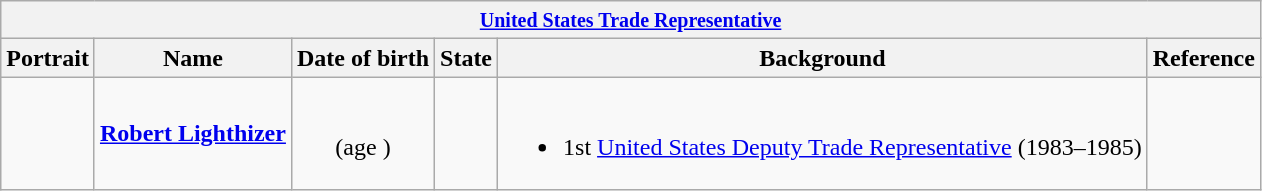<table class="wikitable collapsible" style="text-align:center;">
<tr>
<th colspan="6"><strong><a href='#'><small>United States Trade Representative</small></a></strong></th>
</tr>
<tr>
<th>Portrait</th>
<th>Name</th>
<th>Date of birth</th>
<th>State</th>
<th>Background</th>
<th>Reference</th>
</tr>
<tr>
<td></td>
<td><strong><a href='#'>Robert Lighthizer</a></strong></td>
<td><br>(age )</td>
<td></td>
<td><br><ul><li>1st <a href='#'>United States Deputy Trade Representative</a> (1983–1985)</li></ul></td>
<td></td>
</tr>
</table>
